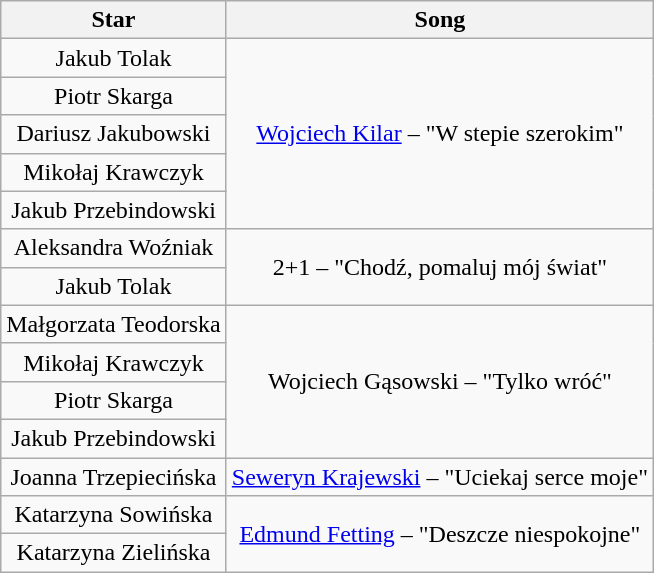<table class="sortable wikitable">
<tr>
<th>Star</th>
<th>Song</th>
</tr>
<tr -->
<td align="center">Jakub Tolak</td>
<td align="center" rowspan="5"><a href='#'>Wojciech Kilar</a> – "W stepie szerokim"</td>
</tr>
<tr -->
<td align="center">Piotr Skarga</td>
</tr>
<tr -->
<td align="center">Dariusz Jakubowski</td>
</tr>
<tr -->
<td align="center">Mikołaj Krawczyk</td>
</tr>
<tr -->
<td align="center">Jakub Przebindowski</td>
</tr>
<tr -->
<td align="center">Aleksandra Woźniak</td>
<td align="center" rowspan="2">2+1 – "Chodź, pomaluj mój świat"</td>
</tr>
<tr -->
<td align="center">Jakub Tolak</td>
</tr>
<tr -->
<td align="center">Małgorzata Teodorska</td>
<td align="center" rowspan="4">Wojciech Gąsowski – "Tylko wróć"</td>
</tr>
<tr -->
<td align="center">Mikołaj Krawczyk</td>
</tr>
<tr -->
<td align="center">Piotr Skarga</td>
</tr>
<tr -->
<td align="center">Jakub Przebindowski</td>
</tr>
<tr -->
<td align="center">Joanna Trzepiecińska</td>
<td align="center"><a href='#'>Seweryn Krajewski</a> – "Uciekaj serce moje"</td>
</tr>
<tr -->
<td align="center">Katarzyna Sowińska</td>
<td align="center" rowspan="2"><a href='#'>Edmund Fetting</a> – "Deszcze niespokojne"</td>
</tr>
<tr -->
<td align="center">Katarzyna Zielińska</td>
</tr>
</table>
